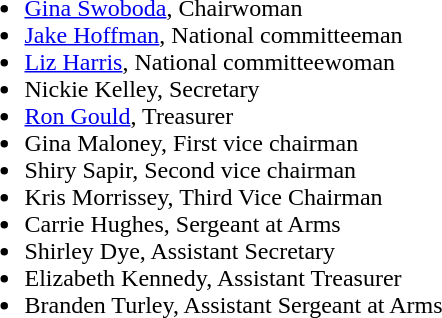<table>
<tr>
<td><br><ul><li><a href='#'>Gina Swoboda</a>, Chairwoman</li><li><a href='#'>Jake Hoffman</a>, National committeeman</li><li><a href='#'>Liz Harris</a>, National committeewoman</li><li>Nickie Kelley, Secretary</li><li><a href='#'>Ron Gould</a>, Treasurer</li><li>Gina Maloney, First vice chairman</li><li>Shiry Sapir, Second vice chairman</li><li>Kris Morrissey, Third Vice Chairman</li><li>Carrie Hughes, Sergeant at Arms</li><li>Shirley Dye, Assistant Secretary</li><li>Elizabeth Kennedy, Assistant Treasurer</li><li>Branden Turley, Assistant Sergeant at Arms</li></ul></td>
</tr>
</table>
